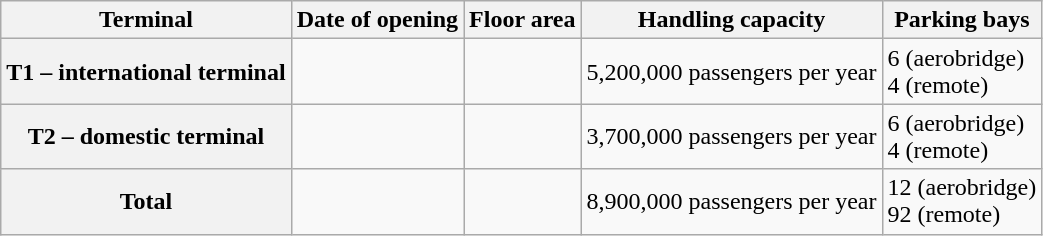<table class="wikitable">
<tr>
<th>Terminal</th>
<th>Date of opening</th>
<th>Floor area</th>
<th>Handling capacity</th>
<th>Parking bays</th>
</tr>
<tr>
<th>T1 – international terminal</th>
<td></td>
<td></td>
<td>5,200,000 passengers per year</td>
<td>6 (aerobridge)<br> 4 (remote)</td>
</tr>
<tr>
<th>T2 – domestic terminal</th>
<td></td>
<td></td>
<td>3,700,000 passengers per year</td>
<td>6 (aerobridge)<br> 4 (remote)</td>
</tr>
<tr>
<th>Total</th>
<td></td>
<td></td>
<td>8,900,000 passengers per year</td>
<td>12 (aerobridge)<br>92 (remote)</td>
</tr>
</table>
